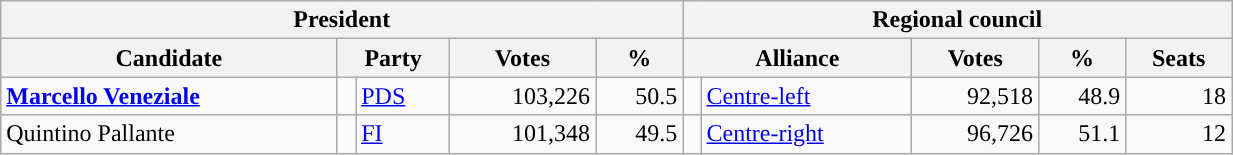<table class="wikitable" style="text-align:right; style="width=65%">
<tr>
<th colspan="5">President</th>
<th colspan="7">Regional council</th>
</tr>
<tr>
<th>Candidate</th>
<th colspan="2">Party</th>
<th>Votes</th>
<th>%</th>
<th colspan="2">Alliance</th>
<th>Votes</th>
<th>%</th>
<th>Seats</th>
</tr>
<tr>
<td style="text-align:left"><strong><a href='#'>Marcello Veneziale</a></strong></td>
<td></td>
<td style="text-align:left"><a href='#'>PDS</a></td>
<td>103,226</td>
<td>50.5</td>
<td></td>
<td style="text-align:left"><a href='#'>Centre-left</a></td>
<td>92,518</td>
<td>48.9</td>
<td>18</td>
</tr>
<tr>
<td style="text-align:left">Quintino Pallante</td>
<td></td>
<td style="text-align:left"><a href='#'>FI</a></td>
<td>101,348</td>
<td>49.5</td>
<td></td>
<td style="text-align:left"><a href='#'>Centre-right</a></td>
<td>96,726</td>
<td>51.1</td>
<td>12</td>
</tr>
</table>
